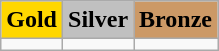<table class=wikitable>
<tr>
<td align=center bgcolor=gold> <strong>Gold</strong></td>
<td align=center bgcolor=silver> <strong>Silver</strong></td>
<td align=center bgcolor=cc9966> <strong>Bronze</strong></td>
</tr>
<tr>
<td></td>
<td></td>
<td></td>
</tr>
</table>
